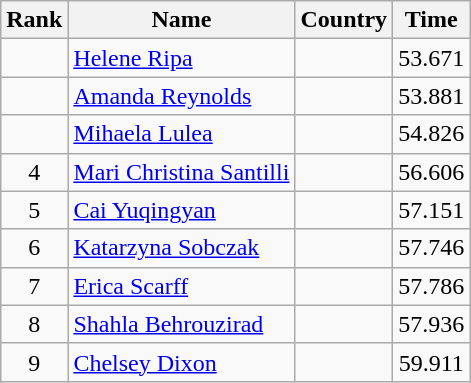<table class="wikitable" style="text-align:center">
<tr>
<th>Rank</th>
<th>Name</th>
<th>Country</th>
<th>Time</th>
</tr>
<tr>
<td></td>
<td align="left"><a href='#'>Helene Ripa</a></td>
<td align="left"></td>
<td>53.671</td>
</tr>
<tr>
<td></td>
<td align="left"><a href='#'>Amanda Reynolds</a></td>
<td align="left"></td>
<td>53.881</td>
</tr>
<tr>
<td></td>
<td align="left"><a href='#'>Mihaela Lulea</a></td>
<td align="left"></td>
<td>54.826</td>
</tr>
<tr>
<td>4</td>
<td align="left"><a href='#'>Mari Christina Santilli</a></td>
<td align="left"></td>
<td>56.606</td>
</tr>
<tr>
<td>5</td>
<td align="left"><a href='#'>Cai Yuqingyan</a></td>
<td align="left"></td>
<td>57.151</td>
</tr>
<tr>
<td>6</td>
<td align="left"><a href='#'>Katarzyna Sobczak</a></td>
<td align="left"></td>
<td>57.746</td>
</tr>
<tr>
<td>7</td>
<td align="left"><a href='#'>Erica Scarff</a></td>
<td align="left"></td>
<td>57.786</td>
</tr>
<tr>
<td>8</td>
<td align="left"><a href='#'>Shahla Behrouzirad</a></td>
<td align="left"></td>
<td>57.936</td>
</tr>
<tr>
<td>9</td>
<td align="left"><a href='#'>Chelsey Dixon</a></td>
<td align="left"></td>
<td>59.911</td>
</tr>
</table>
